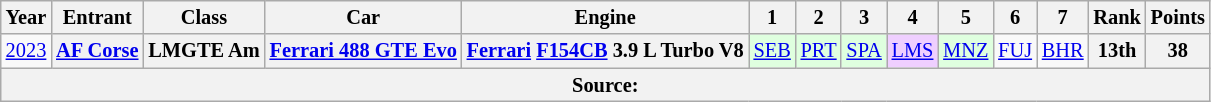<table class="wikitable" style="text-align:center; font-size:85%">
<tr>
<th>Year</th>
<th>Entrant</th>
<th>Class</th>
<th>Car</th>
<th>Engine</th>
<th>1</th>
<th>2</th>
<th>3</th>
<th>4</th>
<th>5</th>
<th>6</th>
<th>7</th>
<th>Rank</th>
<th>Points</th>
</tr>
<tr>
<td><a href='#'>2023</a></td>
<th nowrap><a href='#'>AF Corse</a></th>
<th nowrap>LMGTE Am</th>
<th nowrap><a href='#'>Ferrari 488 GTE Evo</a></th>
<th nowrap><a href='#'>Ferrari</a> <a href='#'>F154CB</a> 3.9 L Turbo V8</th>
<td style="background:#DFFFDF;"><a href='#'>SEB</a><br></td>
<td style="background:#DFFFDF;"><a href='#'>PRT</a><br></td>
<td style="background:#DFFFDF;"><a href='#'>SPA</a><br></td>
<td style="background:#EFCFFF;"><a href='#'>LMS</a><br></td>
<td style="background:#DFFFDF;"><a href='#'>MNZ</a><br></td>
<td style="background:#;"><a href='#'>FUJ</a></td>
<td style="background:#;"><a href='#'>BHR</a></td>
<th>13th</th>
<th>38</th>
</tr>
<tr>
<th colspan="14">Source:</th>
</tr>
</table>
